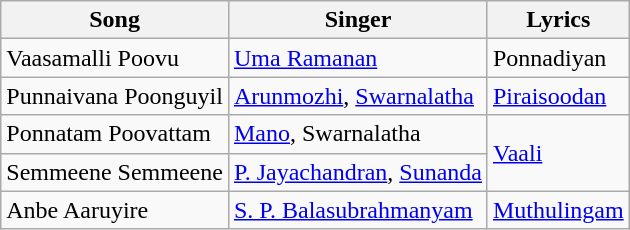<table class="wikitable";>
<tr>
<th>Song</th>
<th>Singer</th>
<th>Lyrics</th>
</tr>
<tr>
<td>Vaasamalli Poovu</td>
<td><a href='#'>Uma Ramanan</a></td>
<td>Ponnadiyan</td>
</tr>
<tr>
<td>Punnaivana Poonguyil</td>
<td><a href='#'>Arunmozhi</a>, <a href='#'>Swarnalatha</a></td>
<td><a href='#'>Piraisoodan</a></td>
</tr>
<tr>
<td>Ponnatam Poovattam</td>
<td><a href='#'>Mano</a>, Swarnalatha</td>
<td rowspan=2><a href='#'>Vaali</a></td>
</tr>
<tr>
<td>Semmeene Semmeene</td>
<td><a href='#'>P. Jayachandran</a>, <a href='#'>Sunanda</a></td>
</tr>
<tr>
<td>Anbe Aaruyire</td>
<td><a href='#'>S. P. Balasubrahmanyam</a></td>
<td><a href='#'>Muthulingam</a></td>
</tr>
</table>
